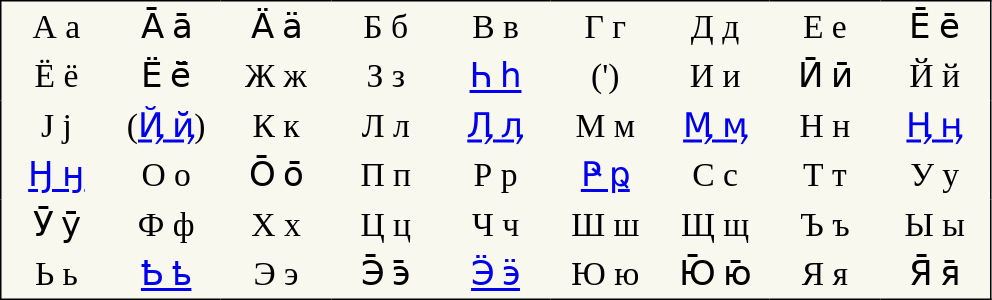<table style="font-family:Arial Unicode MS; font-size:1.4em; border-color:#000000; border-width:1px; border-style:solid; border-collapse:collapse; background-color:#F8F8EF">
<tr>
<td style="width:3em; text-align:center; padding: 3px;">А а</td>
<td style="width:3em; text-align:center; padding: 3px;">А̄ а̄</td>
<td style="width:3em; text-align:center; padding: 3px;">Ӓ ӓ</td>
<td style="width:3em; text-align:center; padding: 3px;">Б б</td>
<td style="width:3em; text-align:center; padding: 3px;">В в</td>
<td style="width:3em; text-align:center; padding: 3px;">Г г</td>
<td style="width:3em; text-align:center; padding: 3px;">Д д</td>
<td style="width:3em; text-align:center; padding: 3px;">Е е</td>
<td style="width:3em; text-align:center; padding: 3px;">Е̄ е̄</td>
</tr>
<tr>
<td style="width:3em; text-align:center; padding: 3px;">Ё ё</td>
<td style="width:3em; text-align:center; padding: 3px;">Ё̄ ё̄</td>
<td style="width:3em; text-align:center; padding: 3px;">Ж ж</td>
<td style="width:3em; text-align:center; padding: 3px;">З з</td>
<td style="width:3em; text-align:center; padding: 3px;"><a href='#'>Һ һ</a></td>
<td style="width:3em; text-align:center; padding: 3px;">(')</td>
<td style="width:3em; text-align:center; padding: 3px;">И и</td>
<td style="width:3em; text-align:center; padding: 3px;">Ӣ ӣ</td>
<td style="width:3em; text-align:center; padding: 3px;">Й й</td>
</tr>
<tr>
<td style="width:3em; text-align:center; padding: 3px;">Ј ј</td>
<td style="width:3em; text-align:center; padding: 3px;">(<a href='#'>Ҋ ҋ</a>)</td>
<td style="width:3em; text-align:center; padding: 3px;">К к</td>
<td style="width:3em; text-align:center; padding: 3px;">Л л</td>
<td style="width:3em; text-align:center; padding: 3px;"><a href='#'>Ӆ ӆ</a></td>
<td style="width:3em; text-align:center; padding: 3px;">М м</td>
<td style="width:3em; text-align:center; padding: 3px;"><a href='#'>Ӎ ӎ</a></td>
<td style="width:3em; text-align:center; padding: 3px;">Н н</td>
<td style="width:3em; text-align:center; padding: 3px;"><a href='#'>Ӊ ӊ</a></td>
</tr>
<tr>
<td style="width:3em; text-align:center; padding: 3px;"><a href='#'>Ӈ ӈ</a></td>
<td style="width:3em; text-align:center; padding: 3px;">О о</td>
<td style="width:3em; text-align:center; padding: 3px;">О̄ о̄</td>
<td style="width:3em; text-align:center; padding: 3px;">П п</td>
<td style="width:3em; text-align:center; padding: 3px;">Р р</td>
<td style="width:3em; text-align:center; padding: 3px;"><a href='#'>Ҏ ҏ</a></td>
<td style="width:3em; text-align:center; padding: 3px;">С с</td>
<td style="width:3em; text-align:center; padding: 3px;">Т т</td>
<td style="width:3em; text-align:center; padding: 3px;">У у</td>
</tr>
<tr>
<td style="width:3em; text-align:center; padding: 3px;">Ӯ ӯ</td>
<td style="width:3em; text-align:center; padding: 3px;">Ф ф</td>
<td style="width:3em; text-align:center; padding: 3px;">Х х</td>
<td style="width:3em; text-align:center; padding: 3px;">Ц ц</td>
<td style="width:3em; text-align:center; padding: 3px;">Ч ч</td>
<td style="width:3em; text-align:center; padding: 3px;">Ш ш</td>
<td style="width:3em; text-align:center; padding: 3px;">Щ щ</td>
<td style="width:3em; text-align:center; padding: 3px;">Ъ ъ</td>
<td style="width:3em; text-align:center; padding: 3px;">Ы ы</td>
</tr>
<tr>
<td style="width:3em; text-align:center; padding: 3px;">Ь ь</td>
<td style="width:3em; text-align:center; padding: 3px;"><a href='#'>Ҍ ҍ</a></td>
<td style="width:3em; text-align:center; padding: 3px;">Э э</td>
<td style="width:3em; text-align:center; padding: 3px;">Э̄ э̄</td>
<td style="width:3em; text-align:center; padding: 3px;"><a href='#'>Ӭ ӭ</a></td>
<td style="width:3em; text-align:center; padding: 3px;">Ю ю</td>
<td style="width:3em; text-align:center; padding: 3px;">Ю̄ ю̄</td>
<td style="width:3em; text-align:center; padding: 3px;">Я я</td>
<td style="width:3em; text-align:center; padding: 3px;">Я̄ я̄</td>
</tr>
</table>
